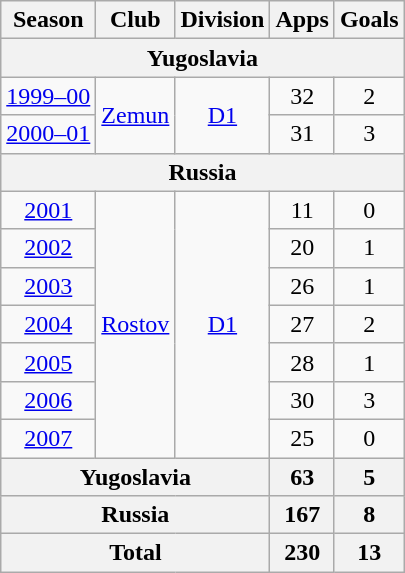<table class="wikitable" style="text-align:center">
<tr>
<th>Season</th>
<th>Club</th>
<th>Division</th>
<th>Apps</th>
<th>Goals</th>
</tr>
<tr>
<th colspan=5>Yugoslavia</th>
</tr>
<tr>
<td><a href='#'>1999–00</a></td>
<td rowspan="2"><a href='#'>Zemun</a></td>
<td rowspan="2"><a href='#'>D1</a></td>
<td>32</td>
<td>2</td>
</tr>
<tr>
<td><a href='#'>2000–01</a></td>
<td>31</td>
<td>3</td>
</tr>
<tr>
<th colspan=5>Russia</th>
</tr>
<tr>
<td><a href='#'>2001</a></td>
<td rowspan="7"><a href='#'>Rostov</a></td>
<td rowspan="7"><a href='#'>D1</a></td>
<td>11</td>
<td>0</td>
</tr>
<tr>
<td><a href='#'>2002</a></td>
<td>20</td>
<td>1</td>
</tr>
<tr>
<td><a href='#'>2003</a></td>
<td>26</td>
<td>1</td>
</tr>
<tr>
<td><a href='#'>2004</a></td>
<td>27</td>
<td>2</td>
</tr>
<tr>
<td><a href='#'>2005</a></td>
<td>28</td>
<td>1</td>
</tr>
<tr>
<td><a href='#'>2006</a></td>
<td>30</td>
<td>3</td>
</tr>
<tr>
<td><a href='#'>2007</a></td>
<td>25</td>
<td>0</td>
</tr>
<tr>
<th colspan=3>Yugoslavia</th>
<th>63</th>
<th>5</th>
</tr>
<tr>
<th colspan=3>Russia</th>
<th>167</th>
<th>8</th>
</tr>
<tr>
<th colspan=3>Total</th>
<th>230</th>
<th>13</th>
</tr>
</table>
